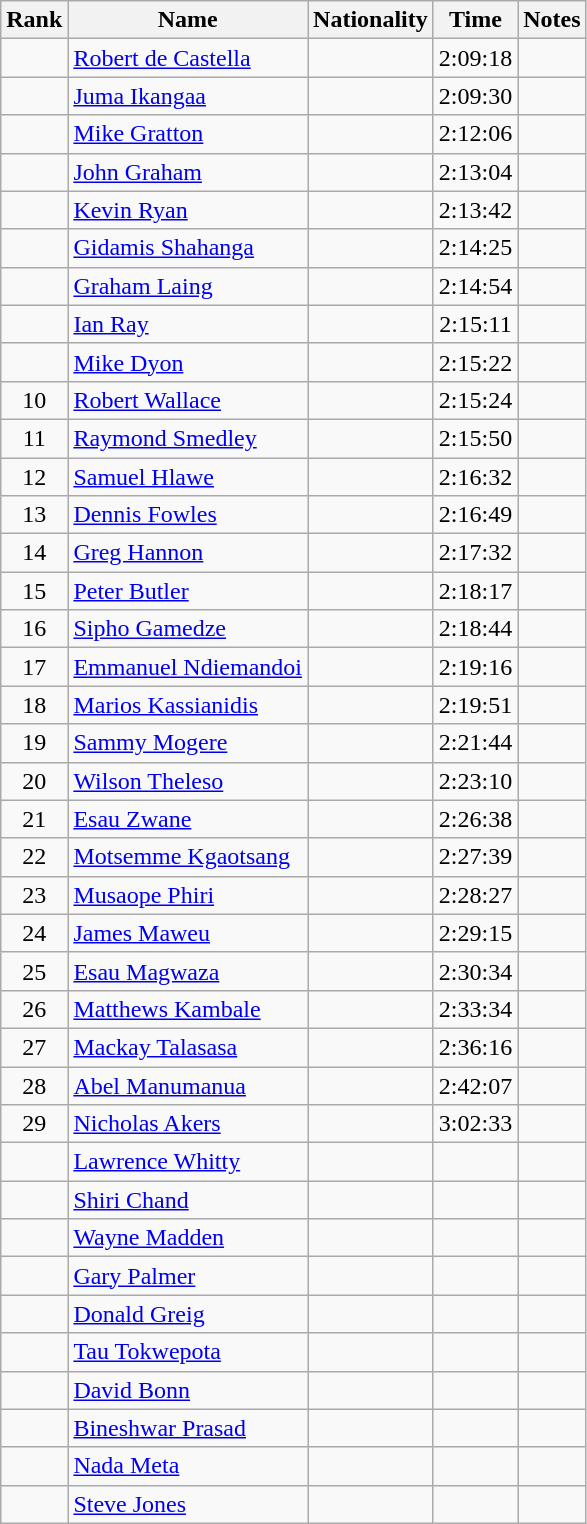<table class="wikitable sortable" style=" text-align:center">
<tr>
<th>Rank</th>
<th>Name</th>
<th>Nationality</th>
<th>Time</th>
<th>Notes</th>
</tr>
<tr>
<td></td>
<td align=left><a href='#'>Robert de Castella</a></td>
<td align=left></td>
<td>2:09:18</td>
<td></td>
</tr>
<tr>
<td></td>
<td align=left><a href='#'>Juma Ikangaa</a></td>
<td align=left></td>
<td>2:09:30</td>
<td></td>
</tr>
<tr>
<td></td>
<td align=left><a href='#'>Mike Gratton</a></td>
<td align=left></td>
<td>2:12:06</td>
<td></td>
</tr>
<tr>
<td></td>
<td align=left><a href='#'>John Graham</a></td>
<td align=left></td>
<td>2:13:04</td>
<td></td>
</tr>
<tr>
<td></td>
<td align=left><a href='#'>Kevin Ryan</a></td>
<td align=left></td>
<td>2:13:42</td>
<td></td>
</tr>
<tr>
<td></td>
<td align=left><a href='#'>Gidamis Shahanga</a></td>
<td align=left></td>
<td>2:14:25</td>
<td></td>
</tr>
<tr>
<td></td>
<td align=left><a href='#'>Graham Laing</a></td>
<td align=left></td>
<td>2:14:54</td>
<td></td>
</tr>
<tr>
<td></td>
<td align=left><a href='#'>Ian Ray</a></td>
<td align=left></td>
<td>2:15:11</td>
<td></td>
</tr>
<tr>
<td></td>
<td align=left><a href='#'>Mike Dyon</a></td>
<td align=left></td>
<td>2:15:22</td>
<td></td>
</tr>
<tr>
<td>10</td>
<td align=left><a href='#'>Robert Wallace</a></td>
<td align=left></td>
<td>2:15:24</td>
<td></td>
</tr>
<tr>
<td>11</td>
<td align=left><a href='#'>Raymond Smedley</a></td>
<td align=left></td>
<td>2:15:50</td>
<td></td>
</tr>
<tr>
<td>12</td>
<td align=left><a href='#'>Samuel Hlawe</a></td>
<td align=left></td>
<td>2:16:32</td>
<td></td>
</tr>
<tr>
<td>13</td>
<td align=left><a href='#'>Dennis Fowles</a></td>
<td align=left></td>
<td>2:16:49</td>
<td></td>
</tr>
<tr>
<td>14</td>
<td align=left><a href='#'>Greg Hannon</a></td>
<td align=left></td>
<td>2:17:32</td>
<td></td>
</tr>
<tr>
<td>15</td>
<td align=left><a href='#'>Peter Butler</a></td>
<td align=left></td>
<td>2:18:17</td>
<td></td>
</tr>
<tr>
<td>16</td>
<td align=left><a href='#'>Sipho Gamedze</a></td>
<td align=left></td>
<td>2:18:44</td>
<td></td>
</tr>
<tr>
<td>17</td>
<td align=left><a href='#'>Emmanuel Ndiemandoi</a></td>
<td align=left></td>
<td>2:19:16</td>
<td></td>
</tr>
<tr>
<td>18</td>
<td align=left><a href='#'>Marios Kassianidis</a></td>
<td align=left></td>
<td>2:19:51</td>
<td></td>
</tr>
<tr>
<td>19</td>
<td align=left><a href='#'>Sammy Mogere</a></td>
<td align=left></td>
<td>2:21:44</td>
<td></td>
</tr>
<tr>
<td>20</td>
<td align=left><a href='#'>Wilson Theleso</a></td>
<td align=left></td>
<td>2:23:10</td>
<td></td>
</tr>
<tr>
<td>21</td>
<td align=left><a href='#'>Esau Zwane</a></td>
<td align=left></td>
<td>2:26:38</td>
<td></td>
</tr>
<tr>
<td>22</td>
<td align=left><a href='#'>Motsemme Kgaotsang</a></td>
<td align=left></td>
<td>2:27:39</td>
<td></td>
</tr>
<tr>
<td>23</td>
<td align=left><a href='#'>Musaope Phiri</a></td>
<td align=left></td>
<td>2:28:27</td>
<td></td>
</tr>
<tr>
<td>24</td>
<td align=left><a href='#'>James Maweu</a></td>
<td align=left></td>
<td>2:29:15</td>
<td></td>
</tr>
<tr>
<td>25</td>
<td align=left><a href='#'>Esau Magwaza</a></td>
<td align=left></td>
<td>2:30:34</td>
<td></td>
</tr>
<tr>
<td>26</td>
<td align=left><a href='#'>Matthews Kambale</a></td>
<td align=left></td>
<td>2:33:34</td>
<td></td>
</tr>
<tr>
<td>27</td>
<td align=left><a href='#'>Mackay Talasasa</a></td>
<td align=left></td>
<td>2:36:16</td>
<td></td>
</tr>
<tr>
<td>28</td>
<td align=left><a href='#'>Abel Manumanua</a></td>
<td align=left></td>
<td>2:42:07</td>
<td></td>
</tr>
<tr>
<td>29</td>
<td align=left><a href='#'>Nicholas Akers</a></td>
<td align=left></td>
<td>3:02:33</td>
<td></td>
</tr>
<tr>
<td></td>
<td align=left><a href='#'>Lawrence Whitty</a></td>
<td align=left></td>
<td></td>
<td></td>
</tr>
<tr>
<td></td>
<td align=left><a href='#'>Shiri Chand</a></td>
<td align=left></td>
<td></td>
<td></td>
</tr>
<tr>
<td></td>
<td align=left><a href='#'>Wayne Madden</a></td>
<td align=left></td>
<td></td>
<td></td>
</tr>
<tr>
<td></td>
<td align=left><a href='#'>Gary Palmer</a></td>
<td align=left></td>
<td></td>
<td></td>
</tr>
<tr>
<td></td>
<td align=left><a href='#'>Donald Greig</a></td>
<td align=left></td>
<td></td>
<td></td>
</tr>
<tr>
<td></td>
<td align=left><a href='#'>Tau Tokwepota</a></td>
<td align=left></td>
<td></td>
<td></td>
</tr>
<tr>
<td></td>
<td align=left><a href='#'>David Bonn</a></td>
<td align=left></td>
<td></td>
<td></td>
</tr>
<tr>
<td></td>
<td align=left><a href='#'>Bineshwar Prasad</a></td>
<td align=left></td>
<td></td>
<td></td>
</tr>
<tr>
<td></td>
<td align=left><a href='#'>Nada Meta</a></td>
<td align=left></td>
<td></td>
<td></td>
</tr>
<tr>
<td></td>
<td align=left><a href='#'>Steve Jones</a></td>
<td align=left></td>
<td></td>
<td></td>
</tr>
</table>
